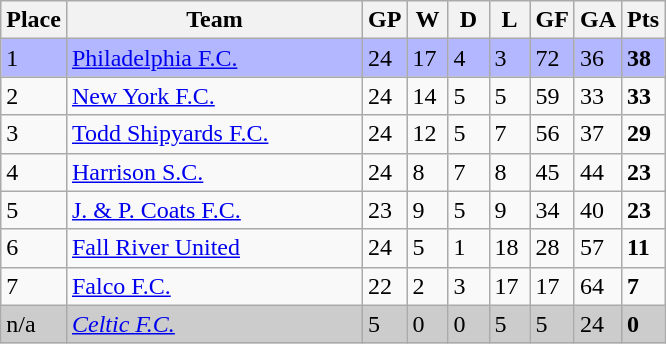<table class="wikitable">
<tr>
<th>Place</th>
<th width="190">Team</th>
<th width="20">GP</th>
<th width="20">W</th>
<th width="20">D</th>
<th width="20">L</th>
<th width="20">GF</th>
<th width="20">GA</th>
<th>Pts</th>
</tr>
<tr bgcolor=#b3b7ff>
<td>1</td>
<td><a href='#'>Philadelphia F.C.</a></td>
<td>24</td>
<td>17</td>
<td>4</td>
<td>3</td>
<td>72</td>
<td>36</td>
<td><strong>38</strong></td>
</tr>
<tr>
<td>2</td>
<td><a href='#'>New York F.C.</a></td>
<td>24</td>
<td>14</td>
<td>5</td>
<td>5</td>
<td>59</td>
<td>33</td>
<td><strong>33</strong></td>
</tr>
<tr>
<td>3</td>
<td><a href='#'>Todd Shipyards F.C.</a></td>
<td>24</td>
<td>12</td>
<td>5</td>
<td>7</td>
<td>56</td>
<td>37</td>
<td><strong>29</strong></td>
</tr>
<tr>
<td>4</td>
<td><a href='#'>Harrison S.C.</a></td>
<td>24</td>
<td>8</td>
<td>7</td>
<td>8</td>
<td>45</td>
<td>44</td>
<td><strong>23</strong></td>
</tr>
<tr>
<td>5</td>
<td><a href='#'>J. & P. Coats F.C.</a></td>
<td>23</td>
<td>9</td>
<td>5</td>
<td>9</td>
<td>34</td>
<td>40</td>
<td><strong>23</strong></td>
</tr>
<tr>
<td>6</td>
<td><a href='#'>Fall River United</a></td>
<td>24</td>
<td>5</td>
<td>1</td>
<td>18</td>
<td>28</td>
<td>57</td>
<td><strong>11</strong></td>
</tr>
<tr>
<td>7</td>
<td><a href='#'>Falco F.C.</a></td>
<td>22</td>
<td>2</td>
<td>3</td>
<td>17</td>
<td>17</td>
<td>64</td>
<td><strong>7</strong></td>
</tr>
<tr bgcolor=#cccccc>
<td>n/a</td>
<td><em><a href='#'>Celtic F.C.</a></em></td>
<td>5</td>
<td>0</td>
<td>0</td>
<td>5</td>
<td>5</td>
<td>24</td>
<td><strong>0</strong></td>
</tr>
</table>
